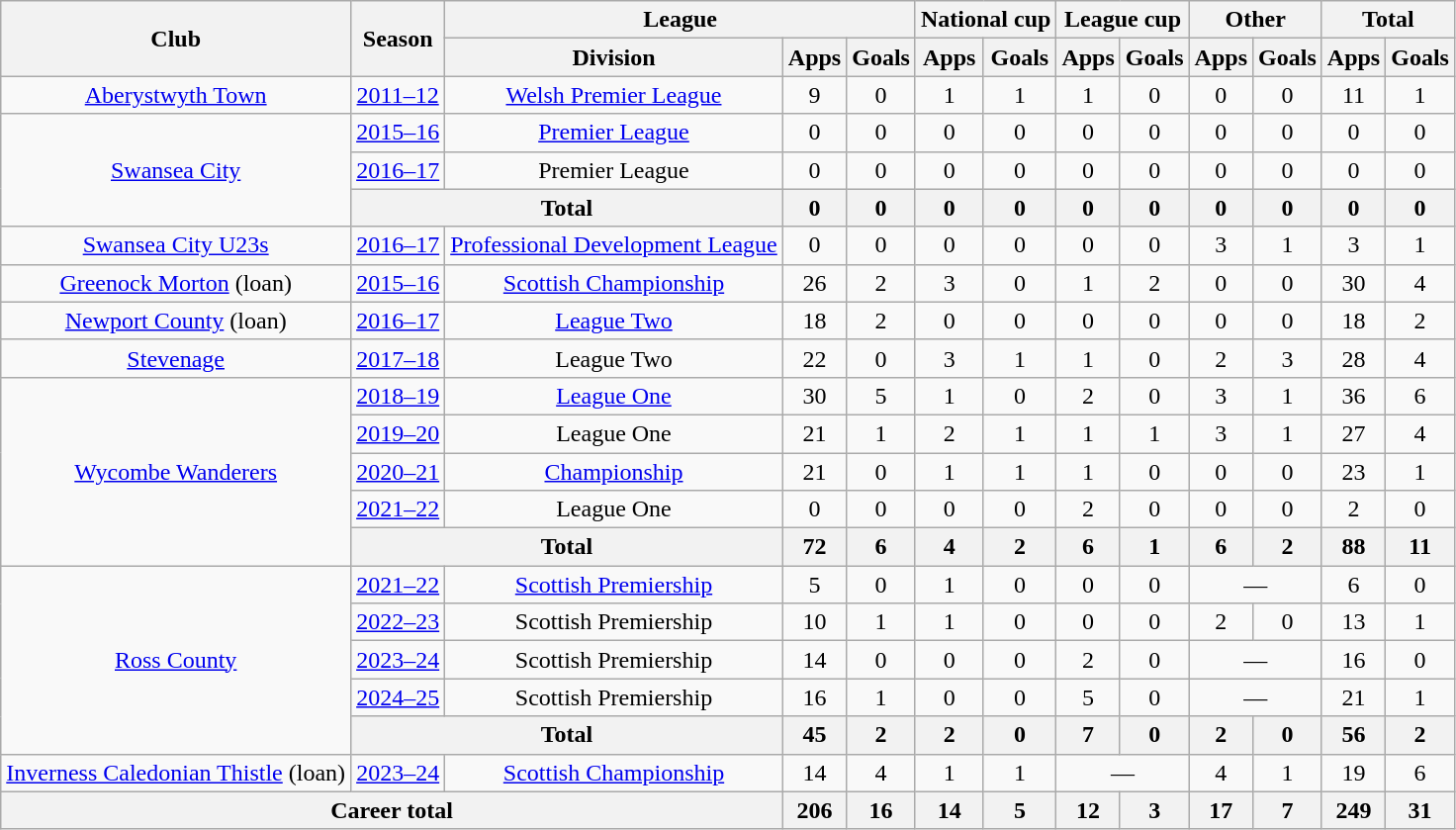<table class="wikitable" style="text-align:center">
<tr>
<th rowspan="2">Club</th>
<th rowspan="2">Season</th>
<th colspan="3">League</th>
<th colspan="2">National cup</th>
<th colspan="2">League cup</th>
<th colspan="2">Other</th>
<th colspan="2">Total</th>
</tr>
<tr>
<th>Division</th>
<th>Apps</th>
<th>Goals</th>
<th>Apps</th>
<th>Goals</th>
<th>Apps</th>
<th>Goals</th>
<th>Apps</th>
<th>Goals</th>
<th>Apps</th>
<th>Goals</th>
</tr>
<tr>
<td rowspan="1"><a href='#'>Aberystwyth Town</a></td>
<td><a href='#'>2011–12</a></td>
<td><a href='#'>Welsh Premier League</a></td>
<td>9</td>
<td>0</td>
<td>1</td>
<td>1</td>
<td>1</td>
<td>0</td>
<td>0</td>
<td>0</td>
<td>11</td>
<td>1</td>
</tr>
<tr>
<td rowspan="3"><a href='#'>Swansea City</a></td>
<td><a href='#'>2015–16</a></td>
<td><a href='#'>Premier League</a></td>
<td>0</td>
<td>0</td>
<td>0</td>
<td>0</td>
<td>0</td>
<td>0</td>
<td>0</td>
<td>0</td>
<td>0</td>
<td>0</td>
</tr>
<tr>
<td><a href='#'>2016–17</a></td>
<td>Premier League</td>
<td>0</td>
<td>0</td>
<td>0</td>
<td>0</td>
<td>0</td>
<td>0</td>
<td>0</td>
<td>0</td>
<td>0</td>
<td>0</td>
</tr>
<tr>
<th colspan=2>Total</th>
<th>0</th>
<th>0</th>
<th>0</th>
<th>0</th>
<th>0</th>
<th>0</th>
<th>0</th>
<th>0</th>
<th>0</th>
<th>0</th>
</tr>
<tr>
<td><a href='#'>Swansea City U23s</a></td>
<td><a href='#'>2016–17</a></td>
<td><a href='#'>Professional Development League</a></td>
<td>0</td>
<td>0</td>
<td>0</td>
<td>0</td>
<td>0</td>
<td>0</td>
<td>3</td>
<td>1</td>
<td>3</td>
<td>1</td>
</tr>
<tr>
<td rowspan="1"><a href='#'>Greenock Morton</a> (loan)</td>
<td><a href='#'>2015–16</a></td>
<td><a href='#'>Scottish Championship</a></td>
<td>26</td>
<td>2</td>
<td>3</td>
<td>0</td>
<td>1</td>
<td>2</td>
<td>0</td>
<td>0</td>
<td>30</td>
<td>4</td>
</tr>
<tr>
<td><a href='#'>Newport County</a> (loan)</td>
<td><a href='#'>2016–17</a></td>
<td><a href='#'>League Two</a></td>
<td>18</td>
<td>2</td>
<td>0</td>
<td>0</td>
<td>0</td>
<td>0</td>
<td>0</td>
<td>0</td>
<td>18</td>
<td>2</td>
</tr>
<tr>
<td rowspan="1"><a href='#'>Stevenage</a></td>
<td><a href='#'>2017–18</a></td>
<td>League Two</td>
<td>22</td>
<td>0</td>
<td>3</td>
<td>1</td>
<td>1</td>
<td>0</td>
<td>2</td>
<td>3</td>
<td>28</td>
<td>4</td>
</tr>
<tr>
<td rowspan="5"><a href='#'>Wycombe Wanderers</a></td>
<td><a href='#'>2018–19</a></td>
<td><a href='#'>League One</a></td>
<td>30</td>
<td>5</td>
<td>1</td>
<td>0</td>
<td>2</td>
<td>0</td>
<td>3</td>
<td>1</td>
<td>36</td>
<td>6</td>
</tr>
<tr>
<td><a href='#'>2019–20</a></td>
<td>League One</td>
<td>21</td>
<td>1</td>
<td>2</td>
<td>1</td>
<td>1</td>
<td>1</td>
<td>3</td>
<td>1</td>
<td>27</td>
<td>4</td>
</tr>
<tr>
<td><a href='#'>2020–21</a></td>
<td><a href='#'>Championship</a></td>
<td>21</td>
<td>0</td>
<td>1</td>
<td>1</td>
<td>1</td>
<td>0</td>
<td>0</td>
<td>0</td>
<td>23</td>
<td>1</td>
</tr>
<tr>
<td><a href='#'>2021–22</a></td>
<td>League One</td>
<td>0</td>
<td>0</td>
<td>0</td>
<td>0</td>
<td>2</td>
<td>0</td>
<td>0</td>
<td>0</td>
<td>2</td>
<td>0</td>
</tr>
<tr>
<th colspan=2>Total</th>
<th>72</th>
<th>6</th>
<th>4</th>
<th>2</th>
<th>6</th>
<th>1</th>
<th>6</th>
<th>2</th>
<th>88</th>
<th>11</th>
</tr>
<tr>
<td rowspan="5"><a href='#'>Ross County</a></td>
<td><a href='#'>2021–22</a></td>
<td><a href='#'>Scottish Premiership</a></td>
<td>5</td>
<td>0</td>
<td>1</td>
<td>0</td>
<td>0</td>
<td>0</td>
<td colspan="2">—</td>
<td>6</td>
<td>0</td>
</tr>
<tr>
<td><a href='#'>2022–23</a></td>
<td>Scottish Premiership</td>
<td>10</td>
<td>1</td>
<td>1</td>
<td>0</td>
<td>0</td>
<td>0</td>
<td>2</td>
<td>0</td>
<td>13</td>
<td>1</td>
</tr>
<tr>
<td><a href='#'>2023–24</a></td>
<td>Scottish Premiership</td>
<td>14</td>
<td>0</td>
<td>0</td>
<td>0</td>
<td>2</td>
<td>0</td>
<td colspan="2">—</td>
<td>16</td>
<td>0</td>
</tr>
<tr>
<td><a href='#'>2024–25</a></td>
<td>Scottish Premiership</td>
<td>16</td>
<td>1</td>
<td>0</td>
<td>0</td>
<td>5</td>
<td>0</td>
<td colspan="2">—</td>
<td>21</td>
<td>1</td>
</tr>
<tr>
<th colspan=2>Total</th>
<th>45</th>
<th>2</th>
<th>2</th>
<th>0</th>
<th>7</th>
<th>0</th>
<th>2</th>
<th>0</th>
<th>56</th>
<th>2</th>
</tr>
<tr>
<td><a href='#'>Inverness Caledonian Thistle</a> (loan)</td>
<td><a href='#'>2023–24</a></td>
<td><a href='#'>Scottish Championship</a></td>
<td>14</td>
<td>4</td>
<td>1</td>
<td>1</td>
<td colspan="2">—</td>
<td>4</td>
<td>1</td>
<td>19</td>
<td>6</td>
</tr>
<tr>
<th colspan=3>Career total</th>
<th>206</th>
<th>16</th>
<th>14</th>
<th>5</th>
<th>12</th>
<th>3</th>
<th>17</th>
<th>7</th>
<th>249</th>
<th>31</th>
</tr>
</table>
